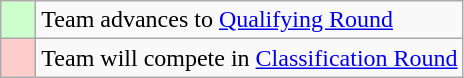<table class="wikitable">
<tr>
<td style="background: #ccffcc;">    </td>
<td>Team advances to <a href='#'>Qualifying Round</a></td>
</tr>
<tr>
<td style="background: #ffcccc;">    </td>
<td>Team will compete in <a href='#'>Classification Round</a></td>
</tr>
</table>
